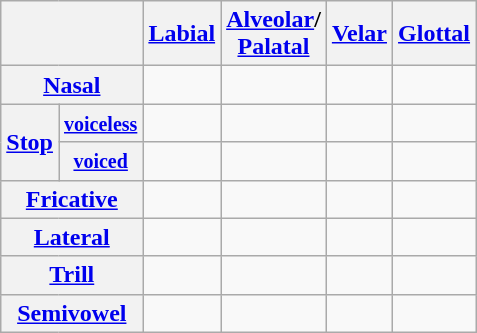<table class="wikitable" style="text-align: center;">
<tr>
<th colspan="2"></th>
<th><a href='#'>Labial</a></th>
<th><a href='#'>Alveolar</a>/<br><a href='#'>Palatal</a></th>
<th><a href='#'>Velar</a></th>
<th><a href='#'>Glottal</a></th>
</tr>
<tr>
<th colspan="2"><a href='#'>Nasal</a></th>
<td></td>
<td></td>
<td></td>
<td></td>
</tr>
<tr>
<th rowspan="2"><a href='#'>Stop</a></th>
<th><small><a href='#'>voiceless</a></small></th>
<td></td>
<td></td>
<td></td>
<td></td>
</tr>
<tr>
<th><small><a href='#'>voiced</a></small></th>
<td></td>
<td></td>
<td></td>
<td></td>
</tr>
<tr>
<th colspan="2"><a href='#'>Fricative</a></th>
<td></td>
<td></td>
<td></td>
<td></td>
</tr>
<tr>
<th colspan="2"><a href='#'>Lateral</a></th>
<td></td>
<td></td>
<td></td>
<td></td>
</tr>
<tr>
<th colspan="2"><a href='#'>Trill</a></th>
<td></td>
<td></td>
<td></td>
<td></td>
</tr>
<tr>
<th colspan="2"><a href='#'>Semivowel</a></th>
<td></td>
<td></td>
<td></td>
<td></td>
</tr>
</table>
